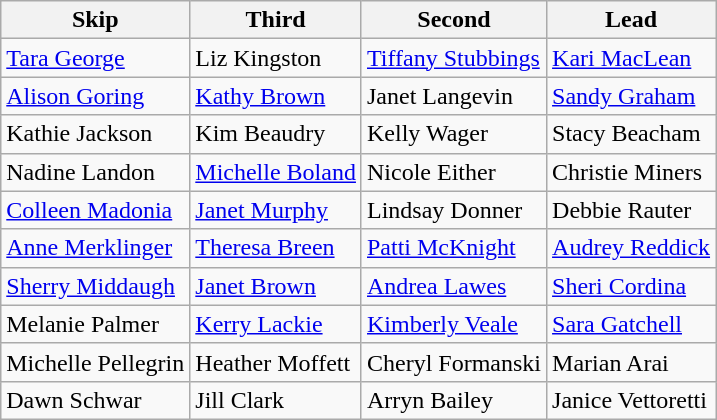<table class="wikitable">
<tr>
<th scope="col">Skip</th>
<th scope="col">Third</th>
<th scope="col">Second</th>
<th scope="col">Lead</th>
</tr>
<tr>
<td><a href='#'>Tara George</a></td>
<td>Liz Kingston</td>
<td><a href='#'>Tiffany Stubbings</a></td>
<td><a href='#'>Kari MacLean</a></td>
</tr>
<tr>
<td><a href='#'>Alison Goring</a></td>
<td><a href='#'>Kathy Brown</a></td>
<td>Janet Langevin</td>
<td><a href='#'>Sandy Graham</a></td>
</tr>
<tr>
<td>Kathie Jackson</td>
<td>Kim Beaudry</td>
<td>Kelly Wager</td>
<td>Stacy Beacham</td>
</tr>
<tr>
<td>Nadine Landon</td>
<td><a href='#'>Michelle Boland</a></td>
<td>Nicole Either</td>
<td>Christie Miners</td>
</tr>
<tr>
<td><a href='#'>Colleen Madonia</a></td>
<td><a href='#'>Janet Murphy</a></td>
<td>Lindsay Donner</td>
<td>Debbie Rauter</td>
</tr>
<tr>
<td><a href='#'>Anne Merklinger</a></td>
<td><a href='#'>Theresa Breen</a></td>
<td><a href='#'>Patti McKnight</a></td>
<td><a href='#'>Audrey Reddick</a></td>
</tr>
<tr>
<td><a href='#'>Sherry Middaugh</a></td>
<td><a href='#'>Janet Brown</a></td>
<td><a href='#'>Andrea Lawes</a></td>
<td><a href='#'>Sheri Cordina</a></td>
</tr>
<tr>
<td>Melanie Palmer</td>
<td><a href='#'>Kerry Lackie</a></td>
<td><a href='#'>Kimberly Veale</a></td>
<td><a href='#'>Sara Gatchell</a></td>
</tr>
<tr>
<td>Michelle Pellegrin</td>
<td>Heather Moffett</td>
<td>Cheryl Formanski</td>
<td>Marian Arai</td>
</tr>
<tr>
<td>Dawn Schwar</td>
<td>Jill Clark</td>
<td>Arryn Bailey</td>
<td>Janice Vettoretti</td>
</tr>
</table>
